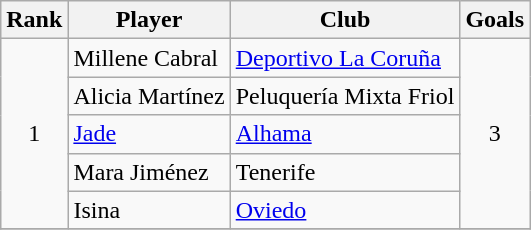<table class="wikitable sortable" style="text-align:center">
<tr>
<th>Rank</th>
<th>Player</th>
<th>Club</th>
<th>Goals</th>
</tr>
<tr>
<td rowspan=5>1</td>
<td align="left"> Millene Cabral</td>
<td align="left"><a href='#'>Deportivo La Coruña</a></td>
<td rowspan=5>3</td>
</tr>
<tr>
<td align="left"> Alicia Martínez</td>
<td align="left">Peluquería Mixta Friol</td>
</tr>
<tr>
<td align="left"> <a href='#'>Jade</a></td>
<td align="left"><a href='#'>Alhama</a></td>
</tr>
<tr>
<td align="left"> Mara Jiménez</td>
<td align="left">Tenerife</td>
</tr>
<tr>
<td align="left"> Isina</td>
<td align="left"><a href='#'>Oviedo</a></td>
</tr>
<tr>
</tr>
</table>
